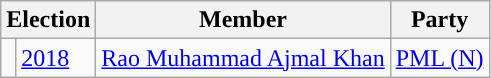<table class="wikitable">
<tr>
<th colspan="2">Election</th>
<th>Member</th>
<th>Party</th>
</tr>
<tr>
<td style="background-color: "></td>
<td><a href='#'>2018</a></td>
<td><a href='#'>Rao Muhammad Ajmal Khan</a></td>
<td><a href='#'>PML (N)</a></td>
</tr>
</table>
